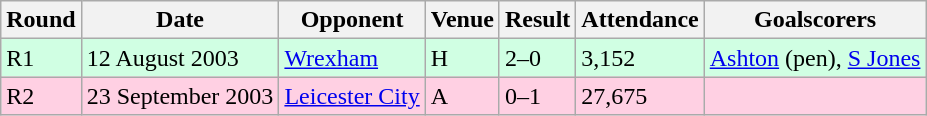<table class="wikitable">
<tr>
<th>Round</th>
<th>Date</th>
<th>Opponent</th>
<th>Venue</th>
<th>Result</th>
<th>Attendance</th>
<th>Goalscorers</th>
</tr>
<tr style="background-color: #d0ffe3;">
<td>R1</td>
<td>12 August 2003</td>
<td><a href='#'>Wrexham</a></td>
<td>H</td>
<td>2–0</td>
<td>3,152</td>
<td><a href='#'>Ashton</a> (pen), <a href='#'>S Jones</a></td>
</tr>
<tr style="background-color: #ffd0e3;">
<td>R2</td>
<td>23 September 2003</td>
<td><a href='#'>Leicester City</a></td>
<td>A</td>
<td>0–1</td>
<td>27,675</td>
<td></td>
</tr>
</table>
